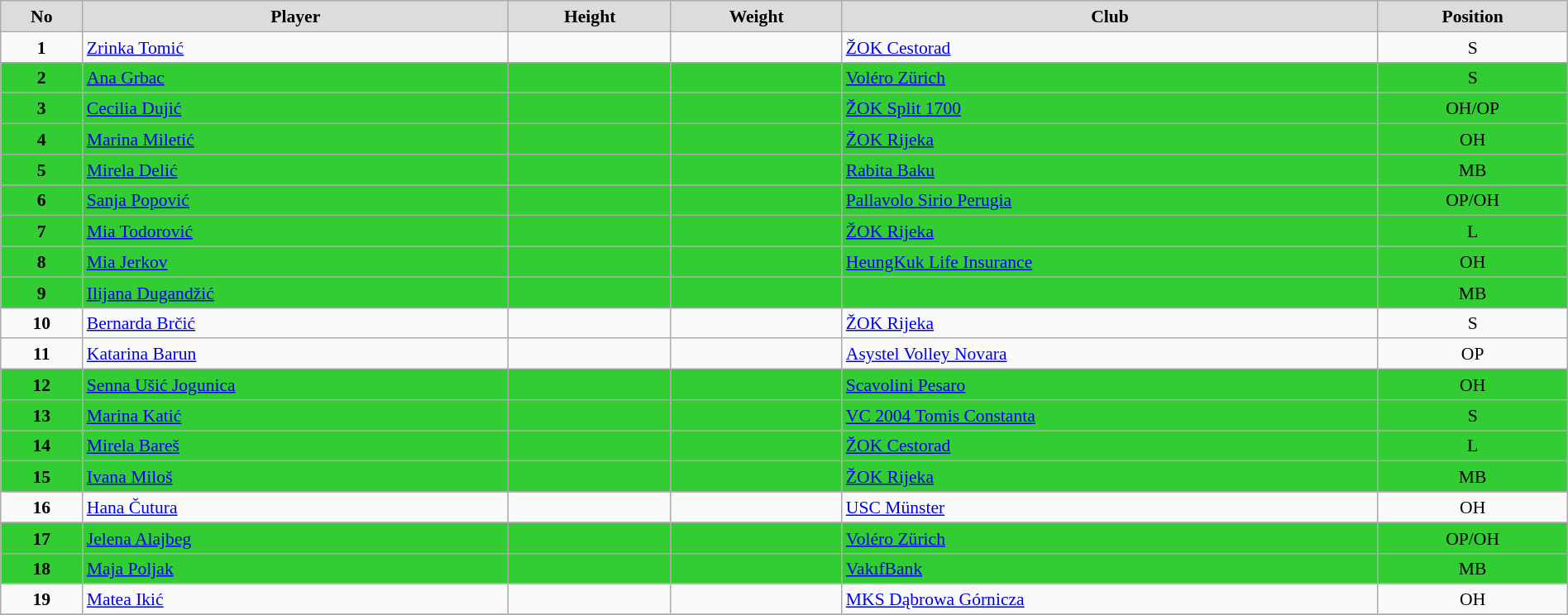<table class="wikitable" style="margin:0.5em auto; font-size:90%; line-height:1.25em;" width=100%>
<tr>
<td bgcolor="#DCDCDC" align="center"><strong>No</strong></td>
<td bgcolor="#DCDCDC" align="center"><strong>Player</strong></td>
<td bgcolor="#DCDCDC" align="center"><strong>Height</strong></td>
<td bgcolor="#DCDCDC" align="center"><strong>Weight</strong></td>
<td bgcolor="#DCDCDC" align="center"><strong>Club</strong></td>
<td bgcolor="#DCDCDC" align="center"><strong>Position</strong></td>
</tr>
<tr>
<td align="center"><strong>1</strong></td>
<td><a href='#'>Zrinka Tomić</a></td>
<td align="center"></td>
<td align="center"></td>
<td> <a href='#'>ŽOK Cestorad</a></td>
<td align="center">S</td>
</tr>
<tr>
<td style="background:limegreen;" align="center"><strong>2</strong></td>
<td style="background:limegreen;"><a href='#'>Ana Grbac</a></td>
<td style="background:limegreen;" align="center"></td>
<td style="background:limegreen;" align="center"></td>
<td style="background:limegreen;"> <a href='#'>Voléro Zürich</a></td>
<td style="background:limegreen;" align="center">S</td>
</tr>
<tr>
<td style="background:limegreen;" align="center"><strong>3</strong></td>
<td style="background:limegreen;"><a href='#'>Cecilia Dujić</a></td>
<td style="background:limegreen;" align="center"></td>
<td style="background:limegreen;" align="center"></td>
<td style="background:limegreen;"> <a href='#'>ŽOK Split 1700</a></td>
<td style="background:limegreen;" align="center">OH/OP</td>
</tr>
<tr>
<td style="background:limegreen;" align="center"><strong>4</strong></td>
<td style="background:limegreen;"><a href='#'>Marina Miletić</a></td>
<td style="background:limegreen;" align="center"></td>
<td style="background:limegreen;" align="center"></td>
<td style="background:limegreen;"> <a href='#'>ŽOK Rijeka</a></td>
<td style="background:limegreen;" align="center">OH</td>
</tr>
<tr>
<td style="background:limegreen;" align="center"><strong>5</strong></td>
<td style="background:limegreen;"><a href='#'>Mirela Delić</a></td>
<td style="background:limegreen;" align="center"></td>
<td style="background:limegreen;" align="center"></td>
<td style="background:limegreen;"> <a href='#'>Rabita Baku</a></td>
<td style="background:limegreen;" align="center">MB</td>
</tr>
<tr>
<td style="background:limegreen;" align="center"><strong>6</strong></td>
<td style="background:limegreen;"><a href='#'>Sanja Popović</a></td>
<td style="background:limegreen;" align="center"></td>
<td style="background:limegreen;" align="center"></td>
<td style="background:limegreen;"> <a href='#'>Pallavolo Sirio Perugia</a></td>
<td style="background:limegreen;" align="center">OP/OH</td>
</tr>
<tr>
<td style="background:limegreen;" align="center"><strong>7</strong></td>
<td style="background:limegreen;"><a href='#'>Mia Todorović</a></td>
<td style="background:limegreen;" align="center"></td>
<td style="background:limegreen;" align="center"></td>
<td style="background:limegreen;"> <a href='#'>ŽOK Rijeka</a></td>
<td style="background:limegreen;" align="center">L</td>
</tr>
<tr>
<td style="background:limegreen;" align="center"><strong>8</strong></td>
<td style="background:limegreen;"><a href='#'>Mia Jerkov</a></td>
<td style="background:limegreen;" align="center"></td>
<td style="background:limegreen;" align="center"></td>
<td style="background:limegreen;"> <a href='#'>HeungKuk Life Insurance</a></td>
<td style="background:limegreen;" align="center">OH</td>
</tr>
<tr>
<td style="background:limegreen;" align="center"><strong>9</strong></td>
<td style="background:limegreen;"><a href='#'>Ilijana Dugandžić</a></td>
<td style="background:limegreen;" align="center"></td>
<td style="background:limegreen;" align="center"></td>
<td style="background:limegreen;"></td>
<td style="background:limegreen;" align="center">MB</td>
</tr>
<tr>
<td align="center"><strong>10</strong></td>
<td><a href='#'>Bernarda Brčić</a></td>
<td align="center"></td>
<td align="center"></td>
<td> <a href='#'>ŽOK Rijeka</a></td>
<td align="center">S</td>
</tr>
<tr>
<td align="center"><strong>11</strong></td>
<td><a href='#'>Katarina Barun</a></td>
<td align="center"></td>
<td align="center"></td>
<td> <a href='#'>Asystel Volley Novara</a></td>
<td align="center">OP</td>
</tr>
<tr>
<td style="background:limegreen;" align="center"><strong>12</strong></td>
<td style="background:limegreen;"><a href='#'>Senna Ušić Jogunica</a></td>
<td style="background:limegreen;" align="center"></td>
<td style="background:limegreen;" align="center"></td>
<td style="background:limegreen;"> <a href='#'>Scavolini Pesaro</a></td>
<td style="background:limegreen;" align="center">OH</td>
</tr>
<tr>
<td style="background:limegreen;" align="center"><strong>13</strong></td>
<td style="background:limegreen;"><a href='#'>Marina Katić</a></td>
<td style="background:limegreen;" align="center"></td>
<td style="background:limegreen;" align="center"></td>
<td style="background:limegreen;"> <a href='#'>VC 2004 Tomis Constanta</a></td>
<td style="background:limegreen;" align="center">S</td>
</tr>
<tr>
<td style="background:limegreen;" align="center"><strong>14</strong></td>
<td style="background:limegreen;"><a href='#'>Mirela Bareš</a></td>
<td style="background:limegreen;" align="center"></td>
<td style="background:limegreen;" align="center"></td>
<td style="background:limegreen;"> <a href='#'>ŽOK Cestorad</a></td>
<td style="background:limegreen;" align="center">L</td>
</tr>
<tr>
<td style="background:limegreen;" align="center"><strong>15</strong></td>
<td style="background:limegreen;"><a href='#'>Ivana Miloš</a></td>
<td style="background:limegreen;" align="center"></td>
<td style="background:limegreen;" align="center"></td>
<td style="background:limegreen;"> <a href='#'>ŽOK Rijeka</a></td>
<td style="background:limegreen;" align="center">MB</td>
</tr>
<tr>
<td align="center"><strong>16</strong></td>
<td><a href='#'>Hana Čutura</a></td>
<td align="center"></td>
<td align="center"></td>
<td> <a href='#'>USC Münster</a></td>
<td align="center">OH</td>
</tr>
<tr>
<td style="background:limegreen;" align="center"><strong>17</strong></td>
<td style="background:limegreen;"><a href='#'>Jelena Alajbeg</a></td>
<td style="background:limegreen;" align="center"></td>
<td style="background:limegreen;" align="center"></td>
<td style="background:limegreen;"> <a href='#'>Voléro Zürich</a></td>
<td style="background:limegreen;" align="center">OP/OH</td>
</tr>
<tr>
<td style="background:limegreen;" align="center"><strong>18</strong></td>
<td style="background:limegreen;"><a href='#'>Maja Poljak</a></td>
<td style="background:limegreen;" align="center"></td>
<td style="background:limegreen;" align="center"></td>
<td style="background:limegreen;"> <a href='#'>VakıfBank</a></td>
<td style="background:limegreen;" align="center">MB</td>
</tr>
<tr>
<td align="center"><strong>19</strong></td>
<td><a href='#'>Matea Ikić</a></td>
<td align="center"></td>
<td align="center"></td>
<td> <a href='#'>MKS Dąbrowa Górnicza</a></td>
<td align="center">OH</td>
</tr>
<tr>
</tr>
</table>
